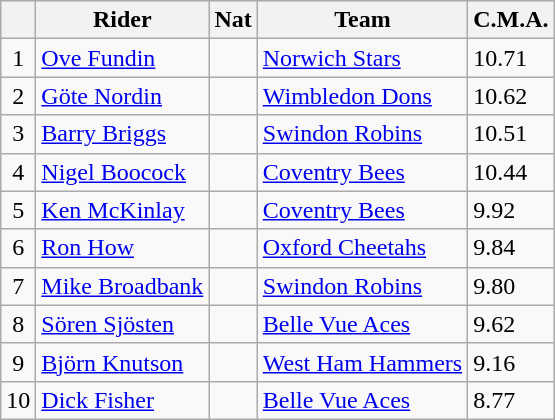<table class=wikitable>
<tr>
<th></th>
<th>Rider</th>
<th>Nat</th>
<th>Team</th>
<th>C.M.A.</th>
</tr>
<tr>
<td align="center">1</td>
<td><a href='#'>Ove Fundin</a></td>
<td></td>
<td><a href='#'>Norwich Stars</a></td>
<td>10.71</td>
</tr>
<tr>
<td align="center">2</td>
<td><a href='#'>Göte Nordin</a></td>
<td></td>
<td><a href='#'>Wimbledon Dons</a></td>
<td>10.62</td>
</tr>
<tr>
<td align="center">3</td>
<td><a href='#'>Barry Briggs</a></td>
<td></td>
<td><a href='#'>Swindon Robins</a></td>
<td>10.51</td>
</tr>
<tr>
<td align="center">4</td>
<td><a href='#'>Nigel Boocock</a></td>
<td></td>
<td><a href='#'>Coventry Bees</a></td>
<td>10.44</td>
</tr>
<tr>
<td align="center">5</td>
<td><a href='#'>Ken McKinlay</a></td>
<td></td>
<td><a href='#'>Coventry Bees</a></td>
<td>9.92</td>
</tr>
<tr>
<td align="center">6</td>
<td><a href='#'>Ron How</a></td>
<td></td>
<td><a href='#'>Oxford Cheetahs</a></td>
<td>9.84</td>
</tr>
<tr>
<td align="center">7</td>
<td><a href='#'>Mike Broadbank</a></td>
<td></td>
<td><a href='#'>Swindon Robins</a></td>
<td>9.80</td>
</tr>
<tr>
<td align="center">8</td>
<td><a href='#'>Sören Sjösten</a></td>
<td></td>
<td><a href='#'>Belle Vue Aces</a></td>
<td>9.62</td>
</tr>
<tr>
<td align="center">9</td>
<td><a href='#'>Björn Knutson</a></td>
<td></td>
<td><a href='#'>West Ham Hammers</a></td>
<td>9.16</td>
</tr>
<tr>
<td align="center">10</td>
<td><a href='#'>Dick Fisher</a></td>
<td></td>
<td><a href='#'>Belle Vue Aces</a></td>
<td>8.77</td>
</tr>
</table>
